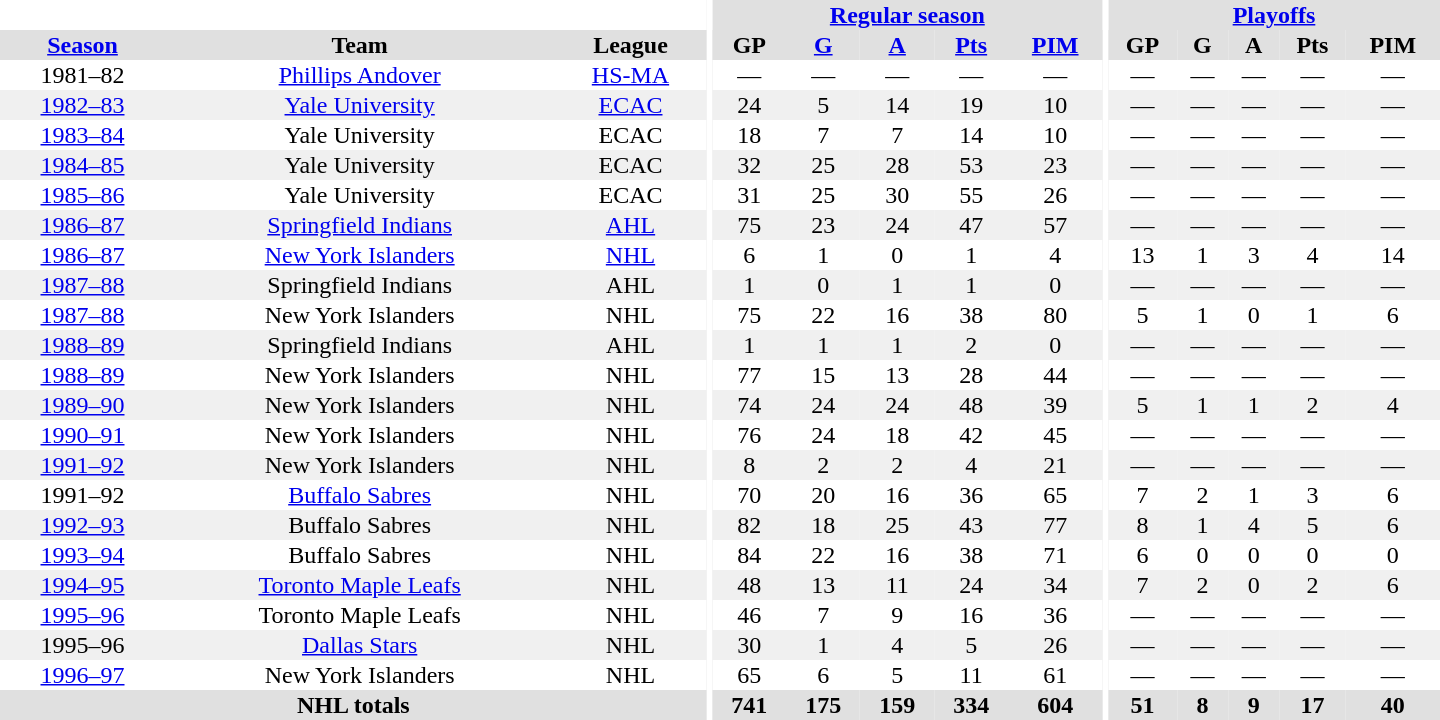<table border="0" cellpadding="1" cellspacing="0" style="text-align:center; width:60em">
<tr bgcolor="#e0e0e0">
<th colspan="3" bgcolor="#ffffff"></th>
<th rowspan="100" bgcolor="#ffffff"></th>
<th colspan="5"><a href='#'>Regular season</a></th>
<th rowspan="100" bgcolor="#ffffff"></th>
<th colspan="5"><a href='#'>Playoffs</a></th>
</tr>
<tr bgcolor="#e0e0e0">
<th><a href='#'>Season</a></th>
<th>Team</th>
<th>League</th>
<th>GP</th>
<th><a href='#'>G</a></th>
<th><a href='#'>A</a></th>
<th><a href='#'>Pts</a></th>
<th><a href='#'>PIM</a></th>
<th>GP</th>
<th>G</th>
<th>A</th>
<th>Pts</th>
<th>PIM</th>
</tr>
<tr>
<td>1981–82</td>
<td><a href='#'>Phillips Andover</a></td>
<td><a href='#'>HS-MA</a></td>
<td>—</td>
<td>—</td>
<td>—</td>
<td>—</td>
<td>—</td>
<td>—</td>
<td>—</td>
<td>—</td>
<td>—</td>
<td>—</td>
</tr>
<tr bgcolor="#f0f0f0">
<td><a href='#'>1982–83</a></td>
<td><a href='#'>Yale University</a></td>
<td><a href='#'>ECAC</a></td>
<td>24</td>
<td>5</td>
<td>14</td>
<td>19</td>
<td>10</td>
<td>—</td>
<td>—</td>
<td>—</td>
<td>—</td>
<td>—</td>
</tr>
<tr>
<td><a href='#'>1983–84</a></td>
<td>Yale University</td>
<td>ECAC</td>
<td>18</td>
<td>7</td>
<td>7</td>
<td>14</td>
<td>10</td>
<td>—</td>
<td>—</td>
<td>—</td>
<td>—</td>
<td>—</td>
</tr>
<tr bgcolor="#f0f0f0">
<td><a href='#'>1984–85</a></td>
<td>Yale University</td>
<td>ECAC</td>
<td>32</td>
<td>25</td>
<td>28</td>
<td>53</td>
<td>23</td>
<td>—</td>
<td>—</td>
<td>—</td>
<td>—</td>
<td>—</td>
</tr>
<tr>
</tr>
<tr>
<td><a href='#'>1985–86</a></td>
<td>Yale University</td>
<td>ECAC</td>
<td>31</td>
<td>25</td>
<td>30</td>
<td>55</td>
<td>26</td>
<td>—</td>
<td>—</td>
<td>—</td>
<td>—</td>
<td>—</td>
</tr>
<tr bgcolor="#f0f0f0">
<td><a href='#'>1986–87</a></td>
<td><a href='#'>Springfield Indians</a></td>
<td><a href='#'>AHL</a></td>
<td>75</td>
<td>23</td>
<td>24</td>
<td>47</td>
<td>57</td>
<td>—</td>
<td>—</td>
<td>—</td>
<td>—</td>
<td>—</td>
</tr>
<tr>
<td><a href='#'>1986–87</a></td>
<td><a href='#'>New York Islanders</a></td>
<td><a href='#'>NHL</a></td>
<td>6</td>
<td>1</td>
<td>0</td>
<td>1</td>
<td>4</td>
<td>13</td>
<td>1</td>
<td>3</td>
<td>4</td>
<td>14</td>
</tr>
<tr bgcolor="#f0f0f0">
<td><a href='#'>1987–88</a></td>
<td>Springfield Indians</td>
<td>AHL</td>
<td>1</td>
<td>0</td>
<td>1</td>
<td>1</td>
<td>0</td>
<td>—</td>
<td>—</td>
<td>—</td>
<td>—</td>
<td>—</td>
</tr>
<tr>
<td><a href='#'>1987–88</a></td>
<td>New York Islanders</td>
<td>NHL</td>
<td>75</td>
<td>22</td>
<td>16</td>
<td>38</td>
<td>80</td>
<td>5</td>
<td>1</td>
<td>0</td>
<td>1</td>
<td>6</td>
</tr>
<tr bgcolor="#f0f0f0">
<td><a href='#'>1988–89</a></td>
<td>Springfield Indians</td>
<td>AHL</td>
<td>1</td>
<td>1</td>
<td>1</td>
<td>2</td>
<td>0</td>
<td>—</td>
<td>—</td>
<td>—</td>
<td>—</td>
<td>—</td>
</tr>
<tr>
<td><a href='#'>1988–89</a></td>
<td>New York Islanders</td>
<td>NHL</td>
<td>77</td>
<td>15</td>
<td>13</td>
<td>28</td>
<td>44</td>
<td>—</td>
<td>—</td>
<td>—</td>
<td>—</td>
<td>—</td>
</tr>
<tr bgcolor="#f0f0f0">
<td><a href='#'>1989–90</a></td>
<td>New York Islanders</td>
<td>NHL</td>
<td>74</td>
<td>24</td>
<td>24</td>
<td>48</td>
<td>39</td>
<td>5</td>
<td>1</td>
<td>1</td>
<td>2</td>
<td>4</td>
</tr>
<tr>
<td><a href='#'>1990–91</a></td>
<td>New York Islanders</td>
<td>NHL</td>
<td>76</td>
<td>24</td>
<td>18</td>
<td>42</td>
<td>45</td>
<td>—</td>
<td>—</td>
<td>—</td>
<td>—</td>
<td>—</td>
</tr>
<tr bgcolor="#f0f0f0">
<td><a href='#'>1991–92</a></td>
<td>New York Islanders</td>
<td>NHL</td>
<td>8</td>
<td>2</td>
<td>2</td>
<td>4</td>
<td>21</td>
<td>—</td>
<td>—</td>
<td>—</td>
<td>—</td>
<td>—</td>
</tr>
<tr>
<td>1991–92</td>
<td><a href='#'>Buffalo Sabres</a></td>
<td>NHL</td>
<td>70</td>
<td>20</td>
<td>16</td>
<td>36</td>
<td>65</td>
<td>7</td>
<td>2</td>
<td>1</td>
<td>3</td>
<td>6</td>
</tr>
<tr bgcolor="#f0f0f0">
<td><a href='#'>1992–93</a></td>
<td>Buffalo Sabres</td>
<td>NHL</td>
<td>82</td>
<td>18</td>
<td>25</td>
<td>43</td>
<td>77</td>
<td>8</td>
<td>1</td>
<td>4</td>
<td>5</td>
<td>6</td>
</tr>
<tr>
<td><a href='#'>1993–94</a></td>
<td>Buffalo Sabres</td>
<td>NHL</td>
<td>84</td>
<td>22</td>
<td>16</td>
<td>38</td>
<td>71</td>
<td>6</td>
<td>0</td>
<td>0</td>
<td>0</td>
<td>0</td>
</tr>
<tr bgcolor="#f0f0f0">
<td><a href='#'>1994–95</a></td>
<td><a href='#'>Toronto Maple Leafs</a></td>
<td>NHL</td>
<td>48</td>
<td>13</td>
<td>11</td>
<td>24</td>
<td>34</td>
<td>7</td>
<td>2</td>
<td>0</td>
<td>2</td>
<td>6</td>
</tr>
<tr>
<td><a href='#'>1995–96</a></td>
<td>Toronto Maple Leafs</td>
<td>NHL</td>
<td>46</td>
<td>7</td>
<td>9</td>
<td>16</td>
<td>36</td>
<td>—</td>
<td>—</td>
<td>—</td>
<td>—</td>
<td>—</td>
</tr>
<tr bgcolor="#f0f0f0">
<td>1995–96</td>
<td><a href='#'>Dallas Stars</a></td>
<td>NHL</td>
<td>30</td>
<td>1</td>
<td>4</td>
<td>5</td>
<td>26</td>
<td>—</td>
<td>—</td>
<td>—</td>
<td>—</td>
<td>—</td>
</tr>
<tr>
<td><a href='#'>1996–97</a></td>
<td>New York Islanders</td>
<td>NHL</td>
<td>65</td>
<td>6</td>
<td>5</td>
<td>11</td>
<td>61</td>
<td>—</td>
<td>—</td>
<td>—</td>
<td>—</td>
<td>—</td>
</tr>
<tr bgcolor="#e0e0e0">
<th colspan="3">NHL totals</th>
<th>741</th>
<th>175</th>
<th>159</th>
<th>334</th>
<th>604</th>
<th>51</th>
<th>8</th>
<th>9</th>
<th>17</th>
<th>40</th>
</tr>
</table>
